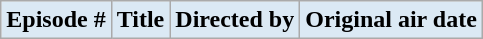<table class="wikitable plainrowheaders" >
<tr>
<th style="background:#dbe9f4; color:#000; text-align:center;">Episode #</th>
<th ! style="background:#dbe9f4; color:#000; text-align:center;">Title</th>
<th ! style="background:#dbe9f4; color:#000; text-align:center;">Directed by</th>
<th ! style="background:#dbe9f4; color:#000; text-align:center;">Original air date<br></th>
</tr>
</table>
